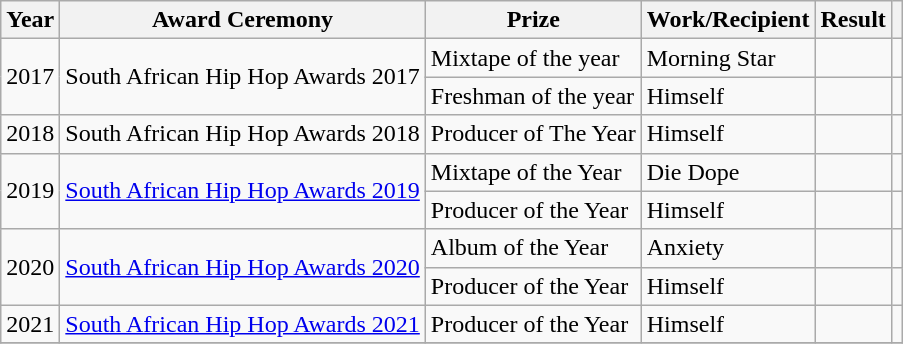<table class="wikitable">
<tr>
<th>Year</th>
<th>Award Ceremony</th>
<th>Prize</th>
<th>Work/Recipient</th>
<th>Result</th>
<th></th>
</tr>
<tr>
<td style="text-align:center" rowspan="2">2017</td>
<td rowspan="2">South African Hip Hop Awards 2017</td>
<td>Mixtape of the year</td>
<td>Morning Star</td>
<td></td>
<td></td>
</tr>
<tr>
<td>Freshman of the year</td>
<td>Himself</td>
<td></td>
<td></td>
</tr>
<tr>
<td style="text-align:center">2018</td>
<td>South African Hip Hop Awards 2018</td>
<td>Producer of The Year</td>
<td>Himself</td>
<td></td>
<td></td>
</tr>
<tr>
<td style="text-align:center" rowspan="2">2019</td>
<td rowspan="2"><a href='#'>South African Hip Hop Awards 2019</a></td>
<td>Mixtape of the Year</td>
<td>Die Dope</td>
<td></td>
<td></td>
</tr>
<tr>
<td>Producer of the Year</td>
<td>Himself</td>
<td></td>
<td></td>
</tr>
<tr>
<td style="text-align:center" rowspan="2">2020</td>
<td rowspan="2"><a href='#'>South African Hip Hop Awards 2020</a></td>
<td>Album of the Year</td>
<td>Anxiety</td>
<td></td>
<td></td>
</tr>
<tr>
<td>Producer of the Year</td>
<td>Himself</td>
<td></td>
<td></td>
</tr>
<tr>
<td style="text-align:center">2021</td>
<td><a href='#'>South African Hip Hop Awards 2021</a></td>
<td>Producer of the Year</td>
<td>Himself</td>
<td></td>
<td></td>
</tr>
<tr>
</tr>
</table>
